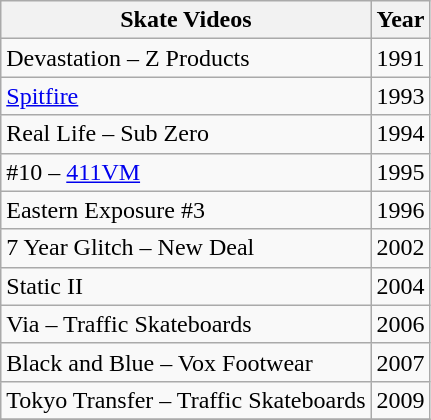<table class="wikitable">
<tr>
<th>Skate Videos</th>
<th>Year</th>
</tr>
<tr>
<td>Devastation – Z Products</td>
<td>1991</td>
</tr>
<tr>
<td><a href='#'>Spitfire</a></td>
<td>1993</td>
</tr>
<tr>
<td>Real Life – Sub Zero</td>
<td>1994</td>
</tr>
<tr>
<td>#10 – <a href='#'>411VM</a></td>
<td>1995</td>
</tr>
<tr>
<td>Eastern Exposure #3</td>
<td>1996</td>
</tr>
<tr>
<td>7 Year Glitch – New Deal</td>
<td>2002</td>
</tr>
<tr>
<td>Static II</td>
<td>2004</td>
</tr>
<tr>
<td>Via – Traffic Skateboards</td>
<td>2006</td>
</tr>
<tr>
<td>Black and Blue – Vox Footwear</td>
<td>2007</td>
</tr>
<tr>
<td>Tokyo Transfer – Traffic Skateboards</td>
<td>2009</td>
</tr>
<tr>
</tr>
</table>
